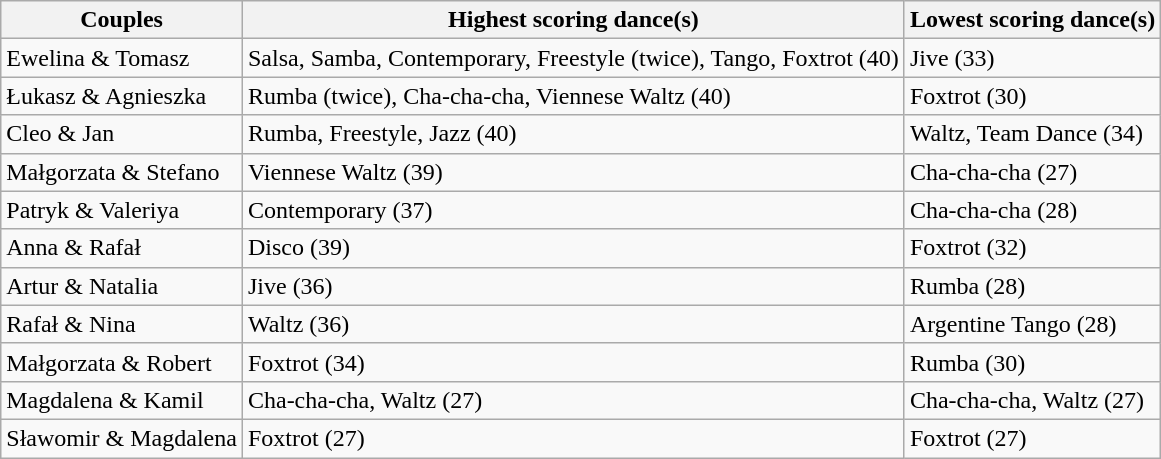<table class="wikitable">
<tr>
<th>Couples</th>
<th>Highest scoring dance(s)</th>
<th>Lowest scoring dance(s)</th>
</tr>
<tr>
<td>Ewelina & Tomasz</td>
<td>Salsa, Samba, Contemporary, Freestyle (twice), Tango, Foxtrot (40)</td>
<td>Jive (33)</td>
</tr>
<tr>
<td>Łukasz & Agnieszka</td>
<td>Rumba (twice), Cha-cha-cha, Viennese Waltz (40)</td>
<td>Foxtrot (30)</td>
</tr>
<tr>
<td>Cleo & Jan</td>
<td>Rumba, Freestyle, Jazz (40)</td>
<td>Waltz, Team Dance (34)</td>
</tr>
<tr>
<td>Małgorzata & Stefano</td>
<td>Viennese Waltz (39)</td>
<td>Cha-cha-cha (27)</td>
</tr>
<tr>
<td>Patryk & Valeriya</td>
<td>Contemporary (37)</td>
<td>Cha-cha-cha (28)</td>
</tr>
<tr>
<td>Anna & Rafał</td>
<td>Disco (39)</td>
<td>Foxtrot (32)</td>
</tr>
<tr>
<td>Artur & Natalia</td>
<td>Jive (36)</td>
<td>Rumba (28)</td>
</tr>
<tr>
<td>Rafał & Nina</td>
<td>Waltz (36)</td>
<td>Argentine Tango (28)</td>
</tr>
<tr>
<td>Małgorzata & Robert</td>
<td>Foxtrot (34)</td>
<td>Rumba (30)</td>
</tr>
<tr>
<td>Magdalena & Kamil</td>
<td>Cha-cha-cha, Waltz (27)</td>
<td>Cha-cha-cha, Waltz (27)</td>
</tr>
<tr>
<td>Sławomir & Magdalena</td>
<td>Foxtrot (27)</td>
<td>Foxtrot (27)</td>
</tr>
</table>
